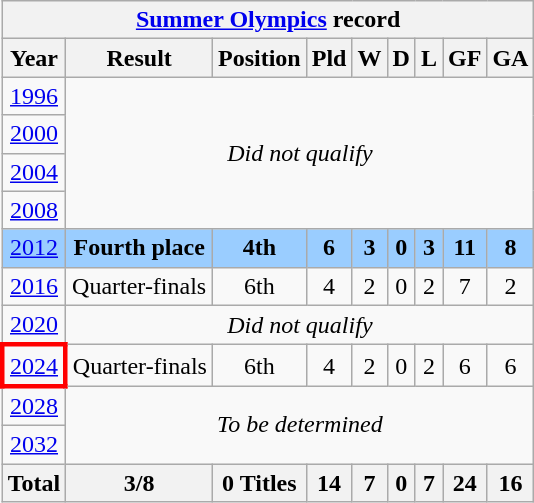<table class="wikitable" style="text-align: center;">
<tr>
<th colspan=9><a href='#'>Summer Olympics</a> record</th>
</tr>
<tr>
<th>Year</th>
<th>Result</th>
<th>Position</th>
<th>Pld</th>
<th>W</th>
<th>D</th>
<th>L</th>
<th>GF</th>
<th>GA</th>
</tr>
<tr>
<td> <a href='#'>1996</a></td>
<td rowspan=4 colspan=8><em>Did not qualify</em></td>
</tr>
<tr>
<td> <a href='#'>2000</a></td>
</tr>
<tr>
<td> <a href='#'>2004</a></td>
</tr>
<tr>
<td> <a href='#'>2008</a></td>
</tr>
<tr style="background:#9acdff;">
<td> <a href='#'>2012</a></td>
<td><strong>Fourth place</strong></td>
<td><strong>4th</strong></td>
<td><strong>6</strong></td>
<td><strong>3</strong></td>
<td><strong>0</strong></td>
<td><strong>3</strong></td>
<td><strong>11</strong></td>
<td><strong>8</strong></td>
</tr>
<tr>
<td> <a href='#'>2016</a></td>
<td>Quarter-finals</td>
<td>6th</td>
<td>4</td>
<td>2</td>
<td>0</td>
<td>2</td>
<td>7</td>
<td>2</td>
</tr>
<tr>
<td> <a href='#'>2020</a></td>
<td colspan=8><em>Did not qualify</em></td>
</tr>
<tr>
<td style="border: 3px solid red"> <a href='#'>2024</a></td>
<td>Quarter-finals</td>
<td>6th</td>
<td>4</td>
<td>2</td>
<td>0</td>
<td>2</td>
<td>6</td>
<td>6</td>
</tr>
<tr>
<td> <a href='#'>2028</a></td>
<td colspan=8 rowspan=2><em>To be determined</em></td>
</tr>
<tr>
<td> <a href='#'>2032</a></td>
</tr>
<tr>
<th>Total</th>
<th>3/8</th>
<th>0 Titles</th>
<th>14</th>
<th>7</th>
<th>0</th>
<th>7</th>
<th>24</th>
<th>16</th>
</tr>
</table>
